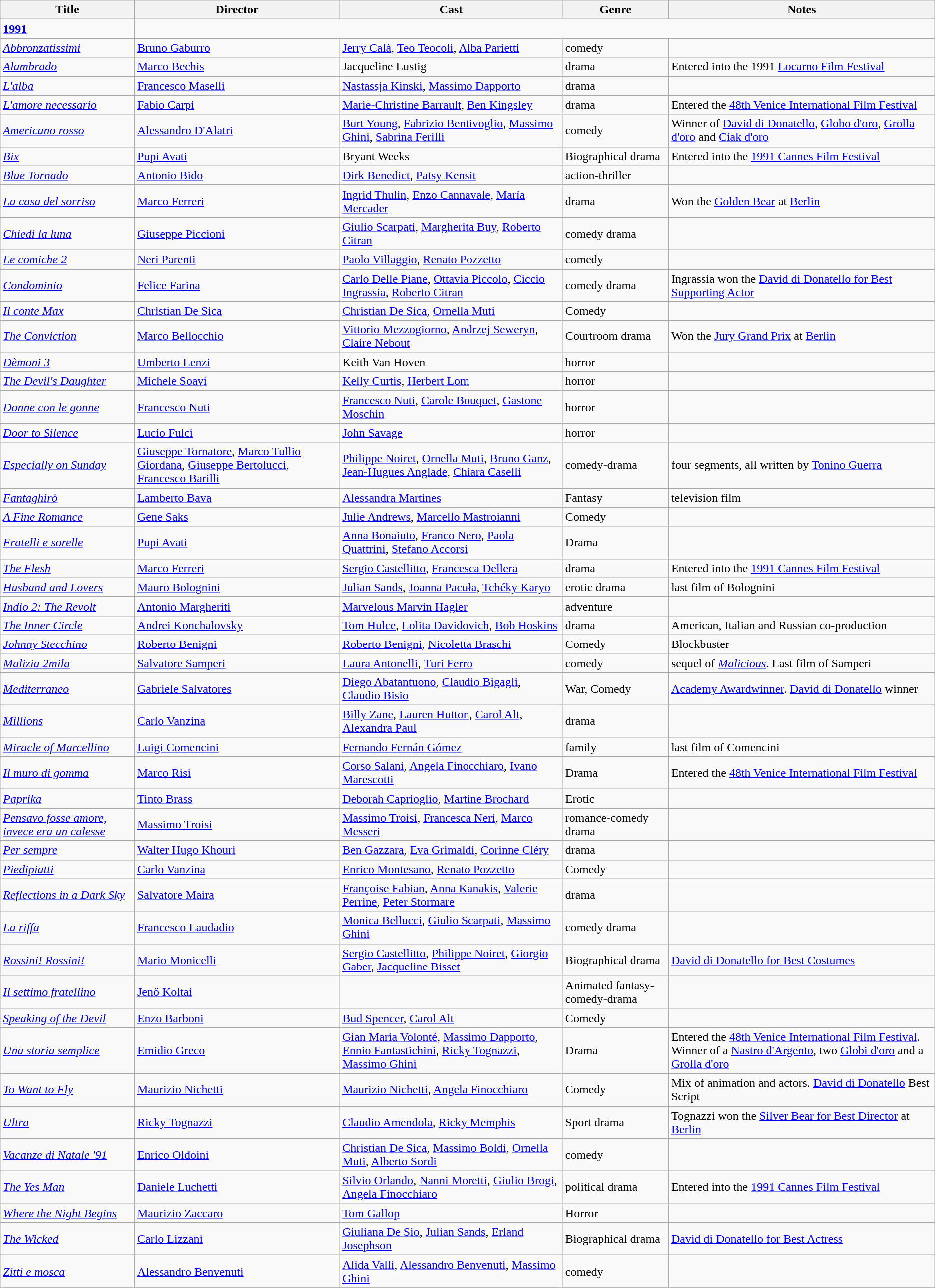<table class="wikitable">
<tr>
<th>Title</th>
<th>Director</th>
<th>Cast</th>
<th>Genre</th>
<th>Notes</th>
</tr>
<tr>
<td><strong><a href='#'>1991</a></strong></td>
</tr>
<tr>
<td><em><a href='#'>Abbronzatissimi</a></em></td>
<td><a href='#'>Bruno Gaburro</a></td>
<td><a href='#'>Jerry Calà</a>, <a href='#'>Teo Teocoli</a>, <a href='#'>Alba Parietti</a></td>
<td>comedy</td>
<td></td>
</tr>
<tr>
<td><em><a href='#'>Alambrado</a></em></td>
<td><a href='#'>Marco Bechis</a></td>
<td>Jacqueline Lustig</td>
<td>drama</td>
<td>Entered into the 1991 <a href='#'>Locarno Film Festival</a></td>
</tr>
<tr>
<td><em><a href='#'>L'alba</a></em></td>
<td><a href='#'>Francesco Maselli</a></td>
<td><a href='#'>Nastassja Kinski</a>, <a href='#'>Massimo Dapporto</a></td>
<td>drama</td>
<td></td>
</tr>
<tr>
<td><em><a href='#'>L'amore necessario</a></em></td>
<td><a href='#'>Fabio Carpi</a></td>
<td><a href='#'>Marie-Christine Barrault</a>, <a href='#'>Ben Kingsley</a></td>
<td>drama</td>
<td>Entered the <a href='#'>48th Venice International Film Festival</a></td>
</tr>
<tr>
<td><em><a href='#'>Americano rosso</a></em></td>
<td><a href='#'>Alessandro D'Alatri</a></td>
<td><a href='#'>Burt Young</a>, <a href='#'>Fabrizio Bentivoglio</a>, <a href='#'>Massimo Ghini</a>, <a href='#'>Sabrina Ferilli</a></td>
<td>comedy</td>
<td>Winner of <a href='#'>David di Donatello</a>, <a href='#'>Globo d'oro</a>, <a href='#'>Grolla d'oro</a> and <a href='#'>Ciak d'oro</a></td>
</tr>
<tr>
<td><em><a href='#'>Bix</a></em></td>
<td><a href='#'>Pupi Avati</a></td>
<td>Bryant Weeks</td>
<td>Biographical drama</td>
<td>Entered into the <a href='#'>1991 Cannes Film Festival</a></td>
</tr>
<tr>
<td><em><a href='#'>Blue Tornado</a></em></td>
<td><a href='#'>Antonio Bido</a></td>
<td><a href='#'>Dirk Benedict</a>, <a href='#'>Patsy Kensit</a></td>
<td>action-thriller</td>
<td></td>
</tr>
<tr>
<td><em><a href='#'>La casa del sorriso</a></em></td>
<td><a href='#'>Marco Ferreri</a></td>
<td><a href='#'>Ingrid Thulin</a>, <a href='#'>Enzo Cannavale</a>, <a href='#'>María Mercader</a></td>
<td>drama</td>
<td>Won the <a href='#'>Golden Bear</a> at <a href='#'>Berlin</a></td>
</tr>
<tr>
<td><em><a href='#'>Chiedi la luna</a></em></td>
<td><a href='#'>Giuseppe Piccioni</a></td>
<td><a href='#'>Giulio Scarpati</a>, <a href='#'>Margherita Buy</a>, <a href='#'>Roberto Citran</a></td>
<td>comedy drama</td>
<td></td>
</tr>
<tr>
<td><em><a href='#'>Le comiche 2</a></em></td>
<td><a href='#'>Neri Parenti</a></td>
<td><a href='#'>Paolo Villaggio</a>, <a href='#'>Renato Pozzetto</a></td>
<td>comedy</td>
</tr>
<tr>
<td><em><a href='#'>Condominio</a></em></td>
<td><a href='#'>Felice Farina</a></td>
<td><a href='#'>Carlo Delle Piane</a>, <a href='#'>Ottavia Piccolo</a>, <a href='#'>Ciccio Ingrassia</a>, <a href='#'>Roberto Citran</a></td>
<td>comedy drama</td>
<td>Ingrassia won the <a href='#'>David di Donatello for Best Supporting Actor</a></td>
</tr>
<tr>
<td><em><a href='#'>Il conte Max</a></em></td>
<td><a href='#'>Christian De Sica</a></td>
<td><a href='#'>Christian De Sica</a>, <a href='#'>Ornella Muti</a></td>
<td>Comedy</td>
<td></td>
</tr>
<tr>
<td><em><a href='#'>The Conviction</a></em></td>
<td><a href='#'>Marco Bellocchio</a></td>
<td><a href='#'>Vittorio Mezzogiorno</a>, <a href='#'>Andrzej Seweryn</a>, <a href='#'>Claire Nebout</a></td>
<td>Courtroom drama</td>
<td>Won the <a href='#'>Jury Grand Prix</a> at <a href='#'>Berlin</a></td>
</tr>
<tr>
<td><em><a href='#'>Dèmoni 3</a></em></td>
<td><a href='#'>Umberto Lenzi</a></td>
<td>Keith Van Hoven</td>
<td>horror</td>
<td></td>
</tr>
<tr>
<td><em><a href='#'>The Devil's Daughter</a></em></td>
<td><a href='#'>Michele Soavi</a></td>
<td><a href='#'>Kelly Curtis</a>, <a href='#'>Herbert Lom</a></td>
<td>horror</td>
<td></td>
</tr>
<tr>
<td><em><a href='#'>Donne con le gonne</a></em></td>
<td><a href='#'>Francesco Nuti</a></td>
<td><a href='#'>Francesco Nuti</a>, <a href='#'>Carole Bouquet</a>, <a href='#'>Gastone Moschin</a></td>
<td>horror</td>
<td></td>
</tr>
<tr>
<td><em><a href='#'>Door to Silence</a></em></td>
<td><a href='#'>Lucio Fulci</a></td>
<td><a href='#'>John Savage</a></td>
<td>horror</td>
<td></td>
</tr>
<tr>
<td><em><a href='#'>Especially on Sunday</a></em></td>
<td><a href='#'>Giuseppe Tornatore</a>, <a href='#'>Marco Tullio Giordana</a>, <a href='#'>Giuseppe Bertolucci</a>, <a href='#'>Francesco Barilli</a></td>
<td><a href='#'>Philippe Noiret</a>, <a href='#'>Ornella Muti</a>, <a href='#'>Bruno Ganz</a>, <a href='#'>Jean-Hugues Anglade</a>, <a href='#'>Chiara Caselli</a></td>
<td>comedy-drama</td>
<td>four segments, all written by <a href='#'>Tonino Guerra</a></td>
</tr>
<tr>
<td><em><a href='#'>Fantaghirò</a></em></td>
<td><a href='#'>Lamberto Bava</a></td>
<td><a href='#'>Alessandra Martines</a></td>
<td>Fantasy</td>
<td>television film</td>
</tr>
<tr>
<td><em><a href='#'>A Fine Romance</a></em></td>
<td><a href='#'>Gene Saks</a></td>
<td><a href='#'>Julie Andrews</a>, <a href='#'>Marcello Mastroianni</a></td>
<td>Comedy</td>
<td></td>
</tr>
<tr>
<td><em><a href='#'>Fratelli e sorelle</a></em></td>
<td><a href='#'>Pupi Avati</a></td>
<td><a href='#'>Anna Bonaiuto</a>, <a href='#'>Franco Nero</a>, <a href='#'>Paola Quattrini</a>, <a href='#'>Stefano Accorsi</a></td>
<td>Drama</td>
<td></td>
</tr>
<tr>
<td><em><a href='#'>The Flesh</a></em></td>
<td><a href='#'>Marco Ferreri</a></td>
<td><a href='#'>Sergio Castellitto</a>, <a href='#'>Francesca Dellera</a></td>
<td>drama</td>
<td>Entered into the <a href='#'>1991 Cannes Film Festival</a></td>
</tr>
<tr>
<td><em><a href='#'>Husband and Lovers</a></em></td>
<td><a href='#'>Mauro Bolognini</a></td>
<td><a href='#'>Julian Sands</a>, <a href='#'>Joanna Pacuła</a>, <a href='#'>Tchéky Karyo</a></td>
<td>erotic drama</td>
<td>last film of Bolognini</td>
</tr>
<tr>
<td><em><a href='#'>Indio 2: The Revolt</a></em></td>
<td><a href='#'>Antonio Margheriti</a></td>
<td><a href='#'>Marvelous Marvin Hagler</a></td>
<td>adventure</td>
<td></td>
</tr>
<tr>
<td><em><a href='#'>The Inner Circle</a></em></td>
<td><a href='#'>Andrei Konchalovsky</a></td>
<td><a href='#'>Tom Hulce</a>, <a href='#'>Lolita Davidovich</a>, <a href='#'>Bob Hoskins</a></td>
<td>drama</td>
<td>American, Italian and Russian co-production</td>
</tr>
<tr>
<td><em><a href='#'>Johnny Stecchino</a></em></td>
<td><a href='#'>Roberto Benigni</a></td>
<td><a href='#'>Roberto Benigni</a>, <a href='#'>Nicoletta Braschi</a></td>
<td>Comedy</td>
<td>Blockbuster</td>
</tr>
<tr>
<td><em><a href='#'>Malizia 2mila</a></em></td>
<td><a href='#'>Salvatore Samperi</a></td>
<td><a href='#'>Laura Antonelli</a>, <a href='#'>Turi Ferro</a></td>
<td>comedy</td>
<td>sequel of <a href='#'><em>Malicious</em></a>. Last film of Samperi</td>
</tr>
<tr>
<td><em><a href='#'>Mediterraneo</a></em></td>
<td><a href='#'>Gabriele Salvatores</a></td>
<td><a href='#'>Diego Abatantuono</a>, <a href='#'>Claudio Bigagli</a>, <a href='#'>Claudio Bisio</a></td>
<td>War, Comedy</td>
<td><a href='#'>Academy Awardwinner</a>. <a href='#'>David di Donatello</a> winner</td>
</tr>
<tr>
<td><em><a href='#'>Millions</a></em></td>
<td><a href='#'>Carlo Vanzina</a></td>
<td><a href='#'>Billy Zane</a>, <a href='#'>Lauren Hutton</a>, <a href='#'>Carol Alt</a>, <a href='#'>Alexandra Paul</a></td>
<td>drama</td>
<td></td>
</tr>
<tr>
<td><em><a href='#'>Miracle of Marcellino</a></em></td>
<td><a href='#'>Luigi Comencini</a></td>
<td><a href='#'>Fernando Fernán Gómez</a></td>
<td>family</td>
<td>last film of Comencini</td>
</tr>
<tr>
<td><em><a href='#'>Il muro di gomma</a></em></td>
<td><a href='#'>Marco Risi</a></td>
<td><a href='#'>Corso Salani</a>, <a href='#'>Angela Finocchiaro</a>, <a href='#'>Ivano Marescotti</a></td>
<td>Drama</td>
<td>Entered the <a href='#'>48th Venice International Film Festival</a></td>
</tr>
<tr>
<td><em><a href='#'>Paprika</a></em></td>
<td><a href='#'>Tinto Brass</a></td>
<td><a href='#'>Deborah Caprioglio</a>, <a href='#'>Martine Brochard</a></td>
<td>Erotic</td>
<td></td>
</tr>
<tr>
<td><em><a href='#'>Pensavo fosse amore, invece era un calesse</a></em></td>
<td><a href='#'>Massimo Troisi</a></td>
<td><a href='#'>Massimo Troisi</a>, <a href='#'>Francesca Neri</a>, <a href='#'>Marco Messeri</a></td>
<td>romance-comedy drama</td>
<td></td>
</tr>
<tr>
<td><em><a href='#'>Per sempre</a></em></td>
<td><a href='#'>Walter Hugo Khouri</a></td>
<td><a href='#'>Ben Gazzara</a>, <a href='#'>Eva Grimaldi</a>, <a href='#'>Corinne Cléry</a></td>
<td>drama</td>
<td></td>
</tr>
<tr>
<td><em><a href='#'>Piedipiatti</a></em></td>
<td><a href='#'>Carlo Vanzina</a></td>
<td><a href='#'>Enrico Montesano</a>, <a href='#'>Renato Pozzetto</a></td>
<td>Comedy</td>
<td></td>
</tr>
<tr>
<td><em><a href='#'>Reflections in a Dark Sky</a></em></td>
<td><a href='#'>Salvatore Maira</a></td>
<td><a href='#'>Françoise Fabian</a>, <a href='#'>Anna Kanakis</a>, <a href='#'>Valerie Perrine</a>, <a href='#'>Peter Stormare</a></td>
<td>drama</td>
<td></td>
</tr>
<tr>
<td><em><a href='#'>La riffa</a></em></td>
<td><a href='#'>Francesco Laudadio</a></td>
<td><a href='#'>Monica Bellucci</a>, <a href='#'>Giulio Scarpati</a>, <a href='#'>Massimo Ghini</a></td>
<td>comedy drama</td>
<td></td>
</tr>
<tr>
<td><em><a href='#'>Rossini! Rossini!</a></em></td>
<td><a href='#'>Mario Monicelli</a></td>
<td><a href='#'>Sergio Castellitto</a>, <a href='#'>Philippe Noiret</a>, <a href='#'>Giorgio Gaber</a>, <a href='#'>Jacqueline Bisset</a></td>
<td>Biographical drama</td>
<td><a href='#'>David di Donatello for Best Costumes</a></td>
</tr>
<tr>
<td><em><a href='#'>Il settimo fratellino</a></em></td>
<td><a href='#'>Jenő Koltai</a></td>
<td></td>
<td>Animated fantasy-comedy-drama</td>
<td></td>
</tr>
<tr>
<td><em><a href='#'>Speaking of the Devil</a></em></td>
<td><a href='#'>Enzo Barboni</a></td>
<td><a href='#'>Bud Spencer</a>, <a href='#'>Carol Alt</a></td>
<td>Comedy</td>
<td></td>
</tr>
<tr>
<td><em><a href='#'>Una storia semplice</a></em></td>
<td><a href='#'>Emidio Greco</a></td>
<td><a href='#'>Gian Maria Volonté</a>, <a href='#'>Massimo Dapporto</a>, <a href='#'>Ennio Fantastichini</a>, <a href='#'>Ricky Tognazzi</a>, <a href='#'>Massimo Ghini</a></td>
<td>Drama</td>
<td>Entered the <a href='#'>48th Venice International Film Festival</a>. Winner of a <a href='#'>Nastro d'Argento</a>, two <a href='#'>Globi d'oro</a> and a <a href='#'>Grolla d'oro</a></td>
</tr>
<tr>
<td><em><a href='#'>To Want to Fly</a></em></td>
<td><a href='#'>Maurizio Nichetti</a></td>
<td><a href='#'>Maurizio Nichetti</a>, <a href='#'>Angela Finocchiaro</a></td>
<td>Comedy</td>
<td>Mix of animation and actors. <a href='#'>David di Donatello</a> Best Script</td>
</tr>
<tr>
<td><em><a href='#'>Ultra</a></em></td>
<td><a href='#'>Ricky Tognazzi</a></td>
<td><a href='#'>Claudio Amendola</a>, <a href='#'>Ricky Memphis</a></td>
<td>Sport drama</td>
<td>Tognazzi won the <a href='#'>Silver Bear for Best Director</a> at <a href='#'>Berlin</a></td>
</tr>
<tr>
<td><em><a href='#'>Vacanze di Natale '91</a></em></td>
<td><a href='#'>Enrico Oldoini</a></td>
<td><a href='#'>Christian De Sica</a>, <a href='#'>Massimo Boldi</a>, <a href='#'>Ornella Muti</a>, <a href='#'>Alberto Sordi</a></td>
<td>comedy</td>
<td></td>
</tr>
<tr>
<td><em><a href='#'>The Yes Man</a></em></td>
<td><a href='#'>Daniele Luchetti</a></td>
<td><a href='#'>Silvio Orlando</a>, <a href='#'>Nanni Moretti</a>, <a href='#'>Giulio Brogi</a>, <a href='#'>Angela Finocchiaro</a></td>
<td>political drama</td>
<td>Entered into the <a href='#'>1991 Cannes Film Festival</a></td>
</tr>
<tr>
<td><em><a href='#'>Where the Night Begins</a></em></td>
<td><a href='#'>Maurizio Zaccaro</a></td>
<td><a href='#'>Tom Gallop</a></td>
<td>Horror</td>
<td></td>
</tr>
<tr>
<td><em><a href='#'>The Wicked</a></em></td>
<td><a href='#'>Carlo Lizzani</a></td>
<td><a href='#'>Giuliana De Sio</a>, <a href='#'>Julian Sands</a>, <a href='#'>Erland Josephson</a></td>
<td>Biographical drama</td>
<td><a href='#'>David di Donatello for Best Actress</a></td>
</tr>
<tr>
<td><em><a href='#'>Zitti e mosca</a></em></td>
<td><a href='#'>Alessandro Benvenuti</a></td>
<td><a href='#'>Alida Valli</a>, <a href='#'>Alessandro Benvenuti</a>, <a href='#'>Massimo Ghini</a></td>
<td>comedy</td>
<td></td>
</tr>
<tr>
</tr>
</table>
